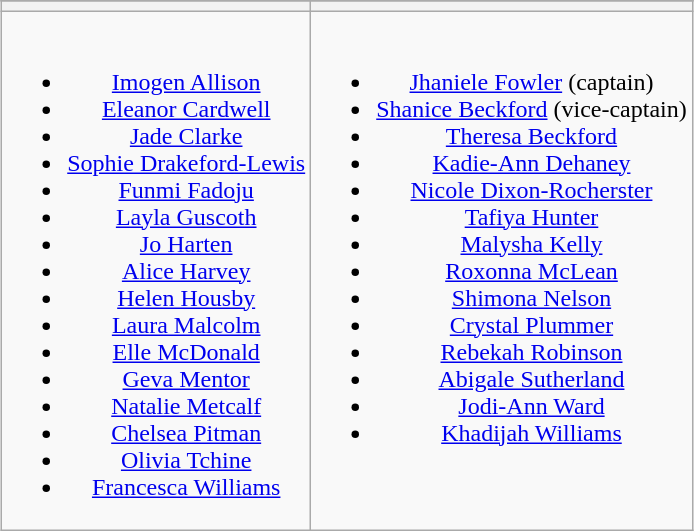<table class="wikitable" style="text-align:center; margin:auto">
<tr>
</tr>
<tr>
<th></th>
<th></th>
</tr>
<tr style="vertical-align:top">
<td><br><ul><li><a href='#'>Imogen Allison</a></li><li><a href='#'>Eleanor Cardwell</a></li><li><a href='#'>Jade Clarke</a></li><li><a href='#'>Sophie Drakeford-Lewis</a></li><li><a href='#'>Funmi Fadoju</a></li><li><a href='#'>Layla Guscoth</a></li><li><a href='#'>Jo Harten</a></li><li><a href='#'>Alice Harvey</a></li><li><a href='#'>Helen Housby</a></li><li><a href='#'>Laura Malcolm</a></li><li><a href='#'>Elle McDonald</a></li><li><a href='#'>Geva Mentor</a></li><li><a href='#'>Natalie Metcalf</a></li><li><a href='#'>Chelsea Pitman</a></li><li><a href='#'>Olivia Tchine</a></li><li><a href='#'>Francesca Williams</a></li></ul></td>
<td><br><ul><li><a href='#'>Jhaniele Fowler</a> (captain)</li><li><a href='#'>Shanice Beckford</a> (vice-captain)</li><li><a href='#'>Theresa Beckford</a></li><li><a href='#'>Kadie-Ann Dehaney</a></li><li><a href='#'>Nicole Dixon-Rocherster</a></li><li><a href='#'>Tafiya Hunter</a></li><li><a href='#'>Malysha Kelly</a></li><li><a href='#'>Roxonna McLean</a></li><li><a href='#'>Shimona Nelson</a></li><li><a href='#'>Crystal Plummer</a></li><li><a href='#'>Rebekah Robinson</a></li><li><a href='#'>Abigale Sutherland</a></li><li><a href='#'>Jodi-Ann Ward</a></li><li><a href='#'>Khadijah Williams</a></li></ul></td>
</tr>
</table>
